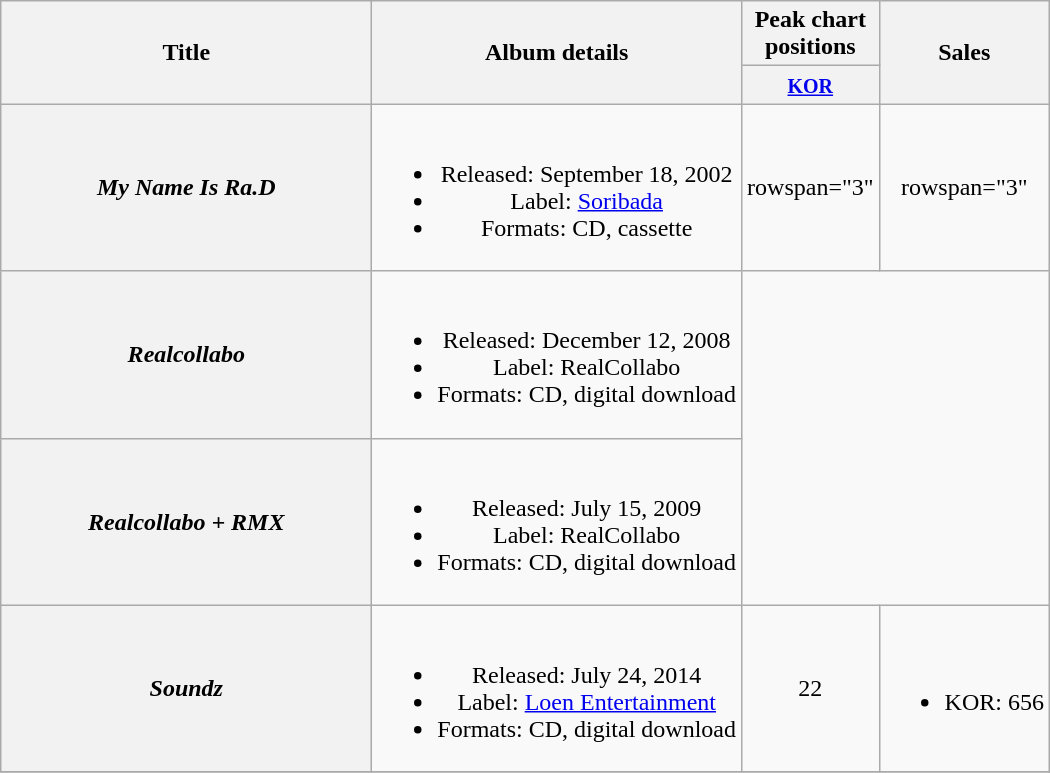<table class="wikitable plainrowheaders" style="text-align:center;">
<tr>
<th scope="col" rowspan="2" style="width:15em;">Title</th>
<th scope="col" rowspan="2">Album details</th>
<th scope="col" colspan="1" style="width:5em;">Peak chart positions</th>
<th scope="col" rowspan="2">Sales</th>
</tr>
<tr>
<th><small><a href='#'>KOR</a></small><br></th>
</tr>
<tr>
<th scope="row"><em>My Name Is Ra.D</em></th>
<td><br><ul><li>Released: September 18, 2002</li><li>Label: <a href='#'>Soribada</a></li><li>Formats: CD, cassette</li></ul></td>
<td>rowspan="3" </td>
<td>rowspan="3" </td>
</tr>
<tr>
<th scope="row"><em>Realcollabo</em></th>
<td><br><ul><li>Released: December 12, 2008</li><li>Label: RealCollabo</li><li>Formats: CD, digital download</li></ul></td>
</tr>
<tr>
<th scope="row"><em>Realcollabo + RMX</em></th>
<td><br><ul><li>Released: July 15, 2009</li><li>Label: RealCollabo</li><li>Formats: CD, digital download</li></ul></td>
</tr>
<tr>
<th scope="row"><em>Soundz</em></th>
<td><br><ul><li>Released: July 24, 2014</li><li>Label: <a href='#'>Loen Entertainment</a></li><li>Formats: CD, digital download</li></ul></td>
<td>22</td>
<td><br><ul><li>KOR: 656</li></ul></td>
</tr>
<tr>
</tr>
</table>
